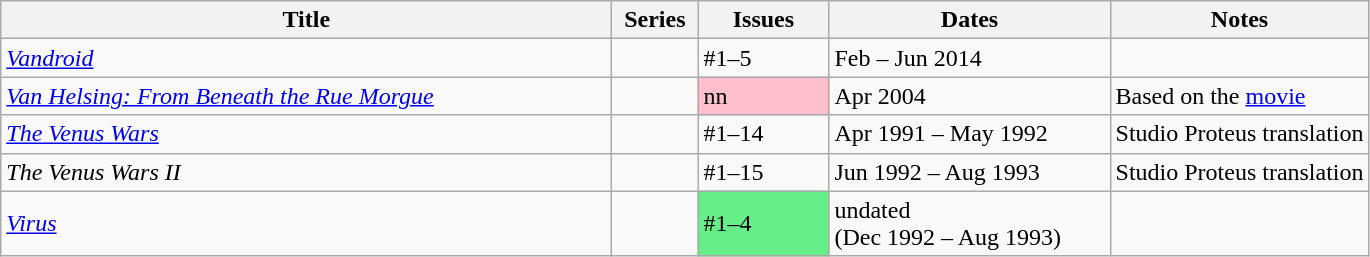<table class="wikitable">
<tr>
<th scope="col" style="width: 400px;">Title</th>
<th scope="col" style="width: 50px;">Series</th>
<th scope="col" style="width: 80px;">Issues</th>
<th scope="col" style="width: 180px;">Dates</th>
<th>Notes</th>
</tr>
<tr>
<td><em><a href='#'>Vandroid</a></em></td>
<td></td>
<td>#1–5</td>
<td>Feb – Jun 2014</td>
<td></td>
</tr>
<tr>
<td><em><a href='#'>Van Helsing: From Beneath the Rue Morgue</a></em></td>
<td></td>
<td style="background:#FFC0CB;">nn</td>
<td>Apr 2004</td>
<td>Based on the <a href='#'>movie</a></td>
</tr>
<tr>
<td><em><a href='#'>The Venus Wars</a></em></td>
<td></td>
<td>#1–14</td>
<td>Apr 1991 – May 1992</td>
<td>Studio Proteus translation</td>
</tr>
<tr>
<td><em>The Venus Wars II</em></td>
<td></td>
<td>#1–15</td>
<td>Jun 1992 – Aug 1993</td>
<td>Studio Proteus translation</td>
</tr>
<tr>
<td><em><a href='#'>Virus</a></em></td>
<td></td>
<td style="background:#66EE88;">#1–4</td>
<td>undated<br>(Dec 1992 – Aug 1993)</td>
<td></td>
</tr>
</table>
